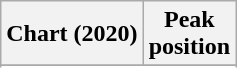<table class="wikitable sortable plainrowheaders">
<tr>
<th>Chart (2020)</th>
<th>Peak<br>position</th>
</tr>
<tr>
</tr>
<tr>
</tr>
</table>
